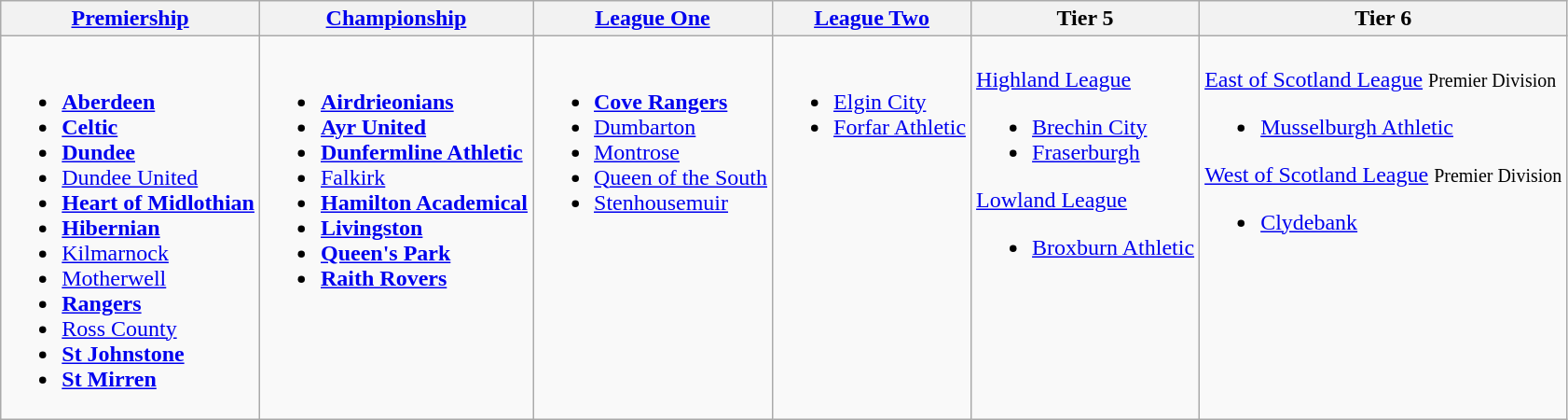<table class="wikitable" style="text-align:left">
<tr>
<th><a href='#'>Premiership</a></th>
<th><a href='#'>Championship</a></th>
<th><a href='#'>League One</a></th>
<th><a href='#'>League Two</a></th>
<th>Tier 5</th>
<th>Tier 6</th>
</tr>
<tr>
<td valign=top><br><ul><li><strong><a href='#'>Aberdeen</a></strong></li><li><strong><a href='#'>Celtic</a></strong></li><li><strong><a href='#'>Dundee</a></strong></li><li><a href='#'>Dundee United</a></li><li><strong><a href='#'>Heart of Midlothian</a></strong></li><li><strong><a href='#'>Hibernian</a></strong></li><li><a href='#'>Kilmarnock</a></li><li><a href='#'>Motherwell</a></li><li><strong><a href='#'>Rangers</a></strong></li><li><a href='#'>Ross County</a></li><li><strong><a href='#'>St Johnstone</a></strong></li><li><strong><a href='#'>St Mirren</a></strong></li></ul></td>
<td valign=top><br><ul><li><strong><a href='#'>Airdrieonians</a></strong></li><li><strong><a href='#'>Ayr United</a></strong></li><li><strong><a href='#'>Dunfermline Athletic</a></strong></li><li><a href='#'>Falkirk</a></li><li><strong><a href='#'>Hamilton Academical</a></strong></li><li><strong><a href='#'>Livingston</a></strong></li><li><strong><a href='#'>Queen's Park</a></strong></li><li><strong><a href='#'>Raith Rovers</a></strong></li></ul></td>
<td valign=top><br><ul><li><strong><a href='#'>Cove Rangers</a></strong></li><li><a href='#'>Dumbarton</a></li><li><a href='#'>Montrose</a></li><li><a href='#'>Queen of the South</a></li><li><a href='#'>Stenhousemuir</a></li></ul></td>
<td valign=top><br><ul><li><a href='#'>Elgin City</a></li><li><a href='#'>Forfar Athletic</a></li></ul></td>
<td valign=top><br><a href='#'>Highland League</a><ul><li><a href='#'>Brechin City</a></li><li><a href='#'>Fraserburgh</a></li></ul><a href='#'>Lowland League</a><ul><li><a href='#'>Broxburn Athletic</a></li></ul></td>
<td valign=top><br><a href='#'>East of Scotland League</a>
<small>Premier Division</small><ul><li><a href='#'>Musselburgh Athletic</a></li></ul><a href='#'>West of Scotland League</a> <small>Premier Division</small><ul><li><a href='#'>Clydebank</a></li></ul></td>
</tr>
</table>
